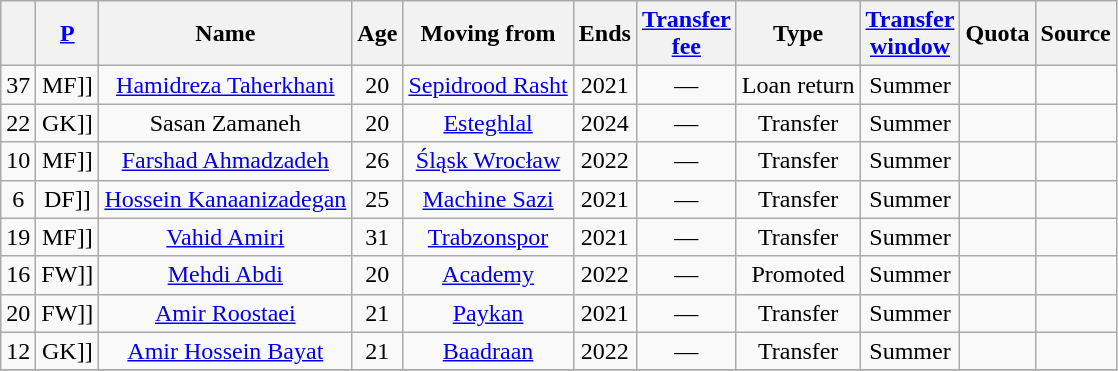<table class="wikitable sortable " style="text-align:center">
<tr>
<th></th>
<th><a href='#'>P</a></th>
<th>Name</th>
<th>Age</th>
<th>Moving from</th>
<th>Ends</th>
<th><a href='#'>Transfer<br>fee</a></th>
<th>Type</th>
<th><a href='#'>Transfer<br>window</a></th>
<th>Quota</th>
<th>Source</th>
</tr>
<tr>
<td>37</td>
<td [[>MF]]</td>
<td><a href='#'>Hamidreza Taherkhani</a></td>
<td>20</td>
<td><a href='#'>Sepidrood Rasht</a></td>
<td>2021</td>
<td>—</td>
<td>Loan return</td>
<td>Summer</td>
<td></td>
<td></td>
</tr>
<tr>
<td>22</td>
<td [[>GK]]</td>
<td>Sasan Zamaneh</td>
<td>20</td>
<td><a href='#'>Esteghlal</a></td>
<td>2024</td>
<td>—</td>
<td>Transfer</td>
<td>Summer</td>
<td></td>
<td></td>
</tr>
<tr>
<td>10</td>
<td [[>MF]]</td>
<td><a href='#'>Farshad Ahmadzadeh</a></td>
<td>26</td>
<td> <a href='#'>Śląsk Wrocław</a></td>
<td>2022</td>
<td>—</td>
<td>Transfer</td>
<td>Summer</td>
<td></td>
<td></td>
</tr>
<tr>
<td>6</td>
<td [[>DF]]</td>
<td><a href='#'>Hossein Kanaanizadegan</a></td>
<td>25</td>
<td><a href='#'>Machine Sazi</a></td>
<td>2021</td>
<td>—</td>
<td>Transfer</td>
<td>Summer</td>
<td></td>
<td></td>
</tr>
<tr>
<td>19</td>
<td [[>MF]]</td>
<td><a href='#'>Vahid Amiri</a></td>
<td>31</td>
<td> <a href='#'>Trabzonspor</a></td>
<td>2021</td>
<td>—</td>
<td>Transfer</td>
<td>Summer</td>
<td></td>
<td></td>
</tr>
<tr>
<td>16</td>
<td [[>FW]]</td>
<td><a href='#'>Mehdi Abdi</a></td>
<td>20</td>
<td><a href='#'>Academy</a></td>
<td>2022</td>
<td>—</td>
<td>Promoted</td>
<td>Summer</td>
<td></td>
<td></td>
</tr>
<tr>
<td>20</td>
<td [[>FW]]</td>
<td><a href='#'>Amir Roostaei</a></td>
<td>21</td>
<td><a href='#'>Paykan</a></td>
<td>2021</td>
<td>—</td>
<td>Transfer</td>
<td>Summer</td>
<td></td>
<td></td>
</tr>
<tr>
<td>12</td>
<td [[>GK]]</td>
<td><a href='#'>Amir Hossein Bayat</a></td>
<td>21</td>
<td><a href='#'>Baadraan</a></td>
<td>2022</td>
<td>—</td>
<td>Transfer</td>
<td>Summer</td>
<td></td>
<td></td>
</tr>
<tr>
</tr>
</table>
